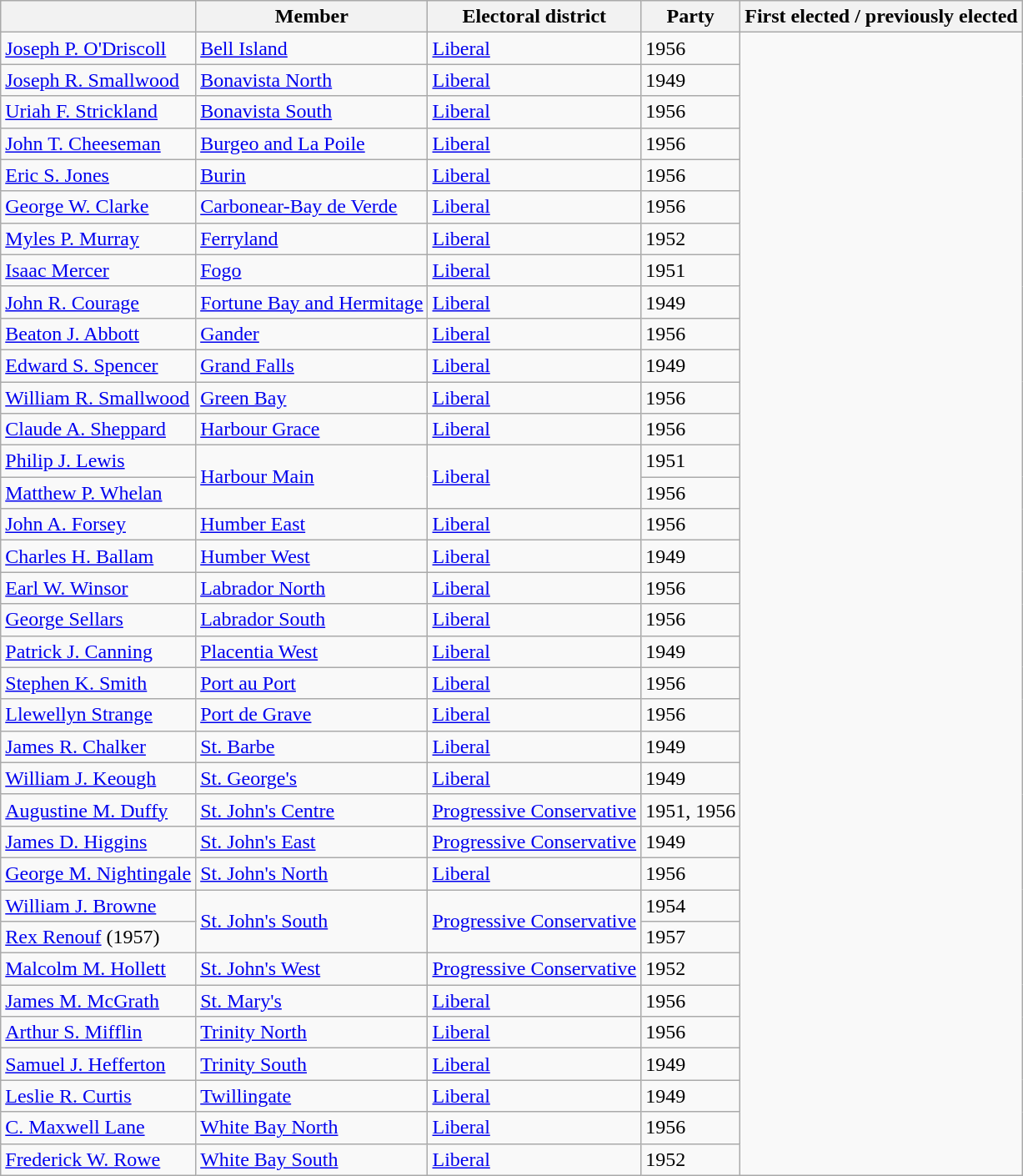<table class="wikitable sortable">
<tr>
<th></th>
<th>Member</th>
<th>Electoral district</th>
<th>Party</th>
<th>First elected / previously elected</th>
</tr>
<tr>
<td><a href='#'>Joseph P. O'Driscoll</a></td>
<td><a href='#'>Bell Island</a></td>
<td><a href='#'>Liberal</a></td>
<td>1956</td>
</tr>
<tr>
<td><a href='#'>Joseph R. Smallwood</a></td>
<td><a href='#'>Bonavista North</a></td>
<td><a href='#'>Liberal</a></td>
<td>1949</td>
</tr>
<tr>
<td><a href='#'>Uriah F. Strickland</a></td>
<td><a href='#'>Bonavista South</a></td>
<td><a href='#'>Liberal</a></td>
<td>1956</td>
</tr>
<tr>
<td><a href='#'>John T. Cheeseman</a></td>
<td><a href='#'>Burgeo and La Poile</a></td>
<td><a href='#'>Liberal</a></td>
<td>1956</td>
</tr>
<tr>
<td><a href='#'>Eric S. Jones</a></td>
<td><a href='#'>Burin</a></td>
<td><a href='#'>Liberal</a></td>
<td>1956</td>
</tr>
<tr>
<td><a href='#'>George W. Clarke</a></td>
<td><a href='#'>Carbonear-Bay de Verde</a></td>
<td><a href='#'>Liberal</a></td>
<td>1956</td>
</tr>
<tr>
<td><a href='#'>Myles P. Murray</a></td>
<td><a href='#'>Ferryland</a></td>
<td><a href='#'>Liberal</a></td>
<td>1952</td>
</tr>
<tr>
<td><a href='#'>Isaac Mercer</a></td>
<td><a href='#'>Fogo</a></td>
<td><a href='#'>Liberal</a></td>
<td>1951</td>
</tr>
<tr>
<td><a href='#'>John R. Courage</a></td>
<td><a href='#'>Fortune Bay and Hermitage</a></td>
<td><a href='#'>Liberal</a></td>
<td>1949</td>
</tr>
<tr>
<td><a href='#'>Beaton J. Abbott</a></td>
<td><a href='#'>Gander</a></td>
<td><a href='#'>Liberal</a></td>
<td>1956</td>
</tr>
<tr>
<td><a href='#'>Edward S. Spencer</a></td>
<td><a href='#'>Grand Falls</a></td>
<td><a href='#'>Liberal</a></td>
<td>1949</td>
</tr>
<tr>
<td><a href='#'>William R. Smallwood</a></td>
<td><a href='#'>Green Bay</a></td>
<td><a href='#'>Liberal</a></td>
<td>1956</td>
</tr>
<tr>
<td><a href='#'>Claude A. Sheppard</a></td>
<td><a href='#'>Harbour Grace</a></td>
<td><a href='#'>Liberal</a></td>
<td>1956</td>
</tr>
<tr>
<td><a href='#'>Philip J. Lewis</a></td>
<td rowspan=2><a href='#'>Harbour Main</a></td>
<td rowspan=2><a href='#'>Liberal</a></td>
<td>1951</td>
</tr>
<tr>
<td><a href='#'>Matthew P. Whelan</a></td>
<td>1956</td>
</tr>
<tr>
<td><a href='#'>John A. Forsey</a></td>
<td><a href='#'>Humber East</a></td>
<td><a href='#'>Liberal</a></td>
<td>1956</td>
</tr>
<tr>
<td><a href='#'>Charles H. Ballam</a></td>
<td><a href='#'>Humber West</a></td>
<td><a href='#'>Liberal</a></td>
<td>1949</td>
</tr>
<tr>
<td><a href='#'>Earl W. Winsor</a></td>
<td><a href='#'>Labrador North</a></td>
<td><a href='#'>Liberal</a></td>
<td>1956</td>
</tr>
<tr>
<td><a href='#'>George Sellars</a></td>
<td><a href='#'>Labrador South</a></td>
<td><a href='#'>Liberal</a></td>
<td>1956</td>
</tr>
<tr>
<td><a href='#'>Patrick J. Canning</a></td>
<td><a href='#'>Placentia West</a></td>
<td><a href='#'>Liberal</a></td>
<td>1949</td>
</tr>
<tr>
<td><a href='#'>Stephen K. Smith</a></td>
<td><a href='#'>Port au Port</a></td>
<td><a href='#'>Liberal</a></td>
<td>1956</td>
</tr>
<tr>
<td><a href='#'>Llewellyn Strange</a></td>
<td><a href='#'>Port de Grave</a></td>
<td><a href='#'>Liberal</a></td>
<td>1956</td>
</tr>
<tr>
<td><a href='#'>James R. Chalker</a></td>
<td><a href='#'>St. Barbe</a></td>
<td><a href='#'>Liberal</a></td>
<td>1949</td>
</tr>
<tr>
<td><a href='#'>William J. Keough</a></td>
<td><a href='#'>St. George's</a></td>
<td><a href='#'>Liberal</a></td>
<td>1949</td>
</tr>
<tr>
<td><a href='#'>Augustine M. Duffy</a></td>
<td><a href='#'>St. John's Centre</a></td>
<td><a href='#'>Progressive Conservative</a></td>
<td>1951, 1956</td>
</tr>
<tr>
<td><a href='#'>James D. Higgins</a></td>
<td><a href='#'>St. John's East</a></td>
<td><a href='#'>Progressive Conservative</a></td>
<td>1949</td>
</tr>
<tr>
<td><a href='#'>George M. Nightingale</a></td>
<td><a href='#'>St. John's North</a></td>
<td><a href='#'>Liberal</a></td>
<td>1956</td>
</tr>
<tr>
<td><a href='#'>William J. Browne</a></td>
<td rowspan=2><a href='#'>St. John's South</a></td>
<td rowspan=2><a href='#'>Progressive Conservative</a></td>
<td>1954</td>
</tr>
<tr>
<td><a href='#'>Rex Renouf</a> (1957)</td>
<td>1957</td>
</tr>
<tr>
<td><a href='#'>Malcolm M. Hollett</a></td>
<td><a href='#'>St. John's West</a></td>
<td><a href='#'>Progressive Conservative</a></td>
<td>1952</td>
</tr>
<tr>
<td><a href='#'>James M. McGrath</a></td>
<td><a href='#'>St. Mary's</a></td>
<td><a href='#'>Liberal</a></td>
<td>1956</td>
</tr>
<tr>
<td><a href='#'>Arthur S. Mifflin</a></td>
<td><a href='#'>Trinity North</a></td>
<td><a href='#'>Liberal</a></td>
<td>1956</td>
</tr>
<tr>
<td><a href='#'>Samuel J. Hefferton</a></td>
<td><a href='#'>Trinity South</a></td>
<td><a href='#'>Liberal</a></td>
<td>1949</td>
</tr>
<tr>
<td><a href='#'>Leslie R. Curtis</a></td>
<td><a href='#'>Twillingate</a></td>
<td><a href='#'>Liberal</a></td>
<td>1949</td>
</tr>
<tr>
<td><a href='#'>C. Maxwell Lane</a></td>
<td><a href='#'>White Bay North</a></td>
<td><a href='#'>Liberal</a></td>
<td>1956</td>
</tr>
<tr>
<td><a href='#'>Frederick W. Rowe</a></td>
<td><a href='#'>White Bay South</a></td>
<td><a href='#'>Liberal</a></td>
<td>1952</td>
</tr>
</table>
